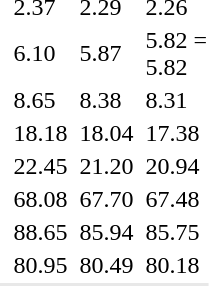<table>
<tr>
<td></td>
<td></td>
<td>2.37 <strong></strong></td>
<td></td>
<td>2.29 </td>
<td></td>
<td>2.26</td>
</tr>
<tr>
<td rowspan=2></td>
<td rowspan=2></td>
<td rowspan=2>6.10 <strong></strong></td>
<td rowspan=2></td>
<td rowspan=2>5.87 </td>
<td></td>
<td rowspan=2>5.82 = <br> 5.82 </td>
</tr>
<tr>
<td></td>
</tr>
<tr>
<td></td>
<td></td>
<td>8.65 <strong></strong></td>
<td></td>
<td>8.38 <strong></strong></td>
<td></td>
<td>8.31</td>
</tr>
<tr>
<td></td>
<td></td>
<td>18.18 <strong></strong></td>
<td></td>
<td>18.04 <strong></strong></td>
<td></td>
<td>17.38 </td>
</tr>
<tr>
<td></td>
<td></td>
<td>22.45 <strong></strong></td>
<td></td>
<td>21.20</td>
<td></td>
<td>20.94 </td>
</tr>
<tr>
<td></td>
<td></td>
<td>68.08</td>
<td></td>
<td>67.70</td>
<td></td>
<td>67.48</td>
</tr>
<tr>
<td></td>
<td></td>
<td>88.65 </td>
<td></td>
<td>85.94</td>
<td></td>
<td>85.75 </td>
</tr>
<tr>
<td></td>
<td></td>
<td>80.95 </td>
<td></td>
<td>80.49 </td>
<td></td>
<td>80.18</td>
</tr>
<tr bgcolor=e8e8e8>
<td colspan=7></td>
</tr>
</table>
